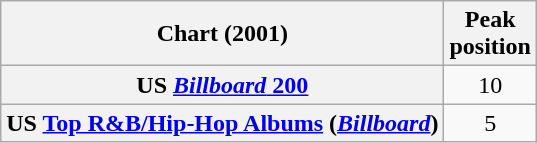<table class="wikitable sortable plainrowheaders" style="text-align:center">
<tr>
<th scope="col">Chart (2001)</th>
<th scope="col">Peak<br>position</th>
</tr>
<tr>
<th scope="row">US <a href='#'><em>Billboard</em> 200</a></th>
<td>10</td>
</tr>
<tr>
<th scope="row">US <a href='#'>Top R&B/Hip-Hop Albums</a> (<em><a href='#'>Billboard</a></em>)</th>
<td>5</td>
</tr>
</table>
